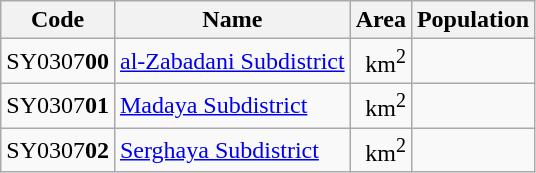<table class="wikitable sortable">
<tr>
<th>Code</th>
<th>Name</th>
<th>Area</th>
<th>Population</th>
</tr>
<tr>
<td>SY0307<strong>00</strong></td>
<td><a href='#'>al-Zabadani Subdistrict</a></td>
<td align=right> km<sup>2</sup></td>
<td align=right></td>
</tr>
<tr>
<td>SY0307<strong>01</strong></td>
<td><a href='#'>Madaya Subdistrict</a></td>
<td align=right> km<sup>2</sup></td>
<td align="right"></td>
</tr>
<tr>
<td>SY0307<strong>02</strong></td>
<td><a href='#'>Serghaya Subdistrict</a></td>
<td align="right"> km<sup>2</sup></td>
<td align="right"></td>
</tr>
</table>
